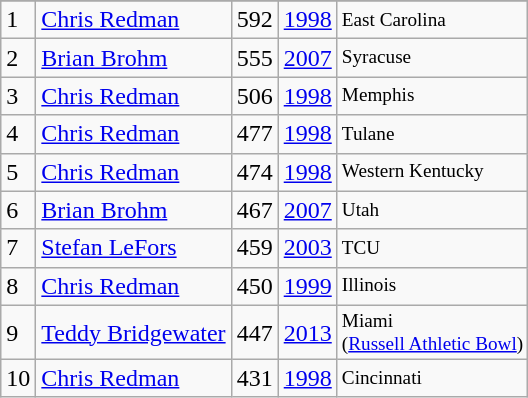<table class="wikitable">
<tr>
</tr>
<tr>
<td>1</td>
<td><a href='#'>Chris Redman</a></td>
<td>592</td>
<td><a href='#'>1998</a></td>
<td style="font-size:80%;">East Carolina</td>
</tr>
<tr>
<td>2</td>
<td><a href='#'>Brian Brohm</a></td>
<td>555</td>
<td><a href='#'>2007</a></td>
<td style="font-size:80%;">Syracuse</td>
</tr>
<tr>
<td>3</td>
<td><a href='#'>Chris Redman</a></td>
<td>506</td>
<td><a href='#'>1998</a></td>
<td style="font-size:80%;">Memphis</td>
</tr>
<tr>
<td>4</td>
<td><a href='#'>Chris Redman</a></td>
<td>477</td>
<td><a href='#'>1998</a></td>
<td style="font-size:80%;">Tulane</td>
</tr>
<tr>
<td>5</td>
<td><a href='#'>Chris Redman</a></td>
<td>474</td>
<td><a href='#'>1998</a></td>
<td style="font-size:80%;">Western Kentucky</td>
</tr>
<tr>
<td>6</td>
<td><a href='#'>Brian Brohm</a></td>
<td>467</td>
<td><a href='#'>2007</a></td>
<td style="font-size:80%;">Utah</td>
</tr>
<tr>
<td>7</td>
<td><a href='#'>Stefan LeFors</a></td>
<td>459</td>
<td><a href='#'>2003</a></td>
<td style="font-size:80%;">TCU</td>
</tr>
<tr>
<td>8</td>
<td><a href='#'>Chris Redman</a></td>
<td>450</td>
<td><a href='#'>1999</a></td>
<td style="font-size:80%;">Illinois</td>
</tr>
<tr>
<td>9</td>
<td><a href='#'>Teddy Bridgewater</a></td>
<td>447</td>
<td><a href='#'>2013</a></td>
<td style="font-size:80%;">Miami<br>(<a href='#'>Russell Athletic Bowl</a>)</td>
</tr>
<tr>
<td>10</td>
<td><a href='#'>Chris Redman</a></td>
<td>431</td>
<td><a href='#'>1998</a></td>
<td style="font-size:80%;">Cincinnati</td>
</tr>
</table>
